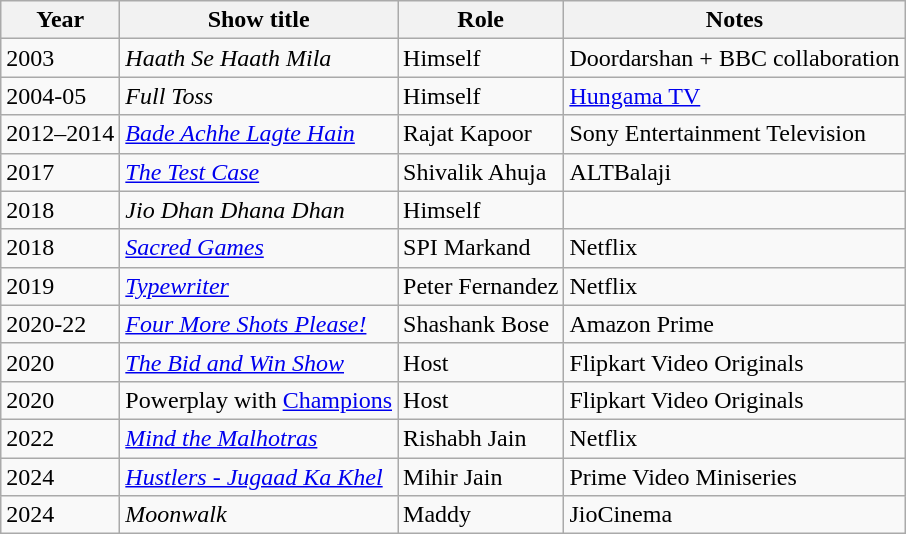<table class="wikitable">
<tr>
<th>Year</th>
<th>Show title</th>
<th>Role</th>
<th>Notes</th>
</tr>
<tr>
<td>2003</td>
<td><em>Haath Se Haath Mila</em></td>
<td Host>Himself</td>
<td>Doordarshan + BBC collaboration</td>
</tr>
<tr>
<td>2004-05</td>
<td><em>Full Toss</em></td>
<td>Himself</td>
<td><a href='#'>Hungama TV</a></td>
</tr>
<tr>
<td>2012–2014</td>
<td><em><a href='#'>Bade Achhe Lagte Hain</a></em></td>
<td>Rajat Kapoor</td>
<td>Sony Entertainment Television</td>
</tr>
<tr>
<td>2017</td>
<td><em><a href='#'>The Test Case</a></em></td>
<td>Shivalik Ahuja</td>
<td>ALTBalaji</td>
</tr>
<tr>
<td>2018</td>
<td><em>Jio Dhan Dhana Dhan</em></td>
<td>Himself</td>
<td></td>
</tr>
<tr>
<td>2018</td>
<td><em><a href='#'>Sacred Games</a></em></td>
<td>SPI Markand</td>
<td>Netflix</td>
</tr>
<tr>
<td>2019</td>
<td><em><a href='#'>Typewriter</a></em></td>
<td>Peter Fernandez</td>
<td>Netflix</td>
</tr>
<tr>
<td>2020-22</td>
<td><em><a href='#'>Four More Shots Please!</a></em></td>
<td>Shashank Bose</td>
<td>Amazon Prime</td>
</tr>
<tr>
<td>2020</td>
<td><em><a href='#'>The Bid and Win Show</a></em></td>
<td>Host</td>
<td>Flipkart Video Originals</td>
</tr>
<tr>
<td>2020</td>
<td>Powerplay with <a href='#'>Champions</a></td>
<td>Host</td>
<td>Flipkart Video Originals</td>
</tr>
<tr>
<td>2022</td>
<td><em><a href='#'>Mind the Malhotras</a></em></td>
<td>Rishabh Jain</td>
<td>Netflix</td>
</tr>
<tr>
<td>2024</td>
<td><em><a href='#'>Hustlers - Jugaad Ka Khel</a></em></td>
<td>Mihir Jain</td>
<td>Prime Video Miniseries</td>
</tr>
<tr>
<td>2024</td>
<td><em>Moonwalk</em></td>
<td>Maddy</td>
<td>JioCinema</td>
</tr>
</table>
